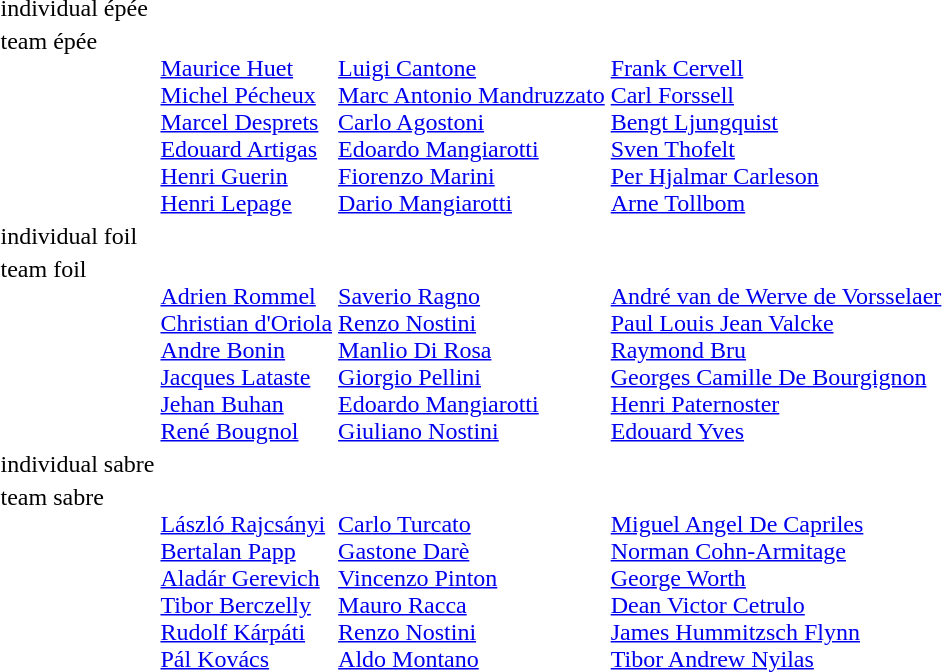<table>
<tr>
<td>individual épée<br></td>
<td></td>
<td></td>
<td></td>
</tr>
<tr valign="top">
<td>team épée<br></td>
<td><br><a href='#'>Maurice Huet</a><br><a href='#'>Michel Pécheux</a><br><a href='#'>Marcel Desprets</a><br><a href='#'>Edouard Artigas</a><br><a href='#'>Henri Guerin</a><br><a href='#'>Henri Lepage</a></td>
<td><br><a href='#'>Luigi Cantone</a><br><a href='#'>Marc Antonio Mandruzzato</a><br><a href='#'>Carlo Agostoni</a><br><a href='#'>Edoardo Mangiarotti</a><br><a href='#'>Fiorenzo Marini</a><br><a href='#'>Dario Mangiarotti</a></td>
<td><br><a href='#'>Frank Cervell</a><br><a href='#'>Carl Forssell</a><br><a href='#'>Bengt Ljungquist</a><br><a href='#'>Sven Thofelt</a><br><a href='#'>Per Hjalmar Carleson</a><br><a href='#'>Arne Tollbom</a></td>
</tr>
<tr>
<td>individual foil<br></td>
<td></td>
<td></td>
<td></td>
</tr>
<tr valign="top">
<td>team foil<br></td>
<td><br><a href='#'>Adrien Rommel</a><br><a href='#'>Christian d'Oriola</a><br><a href='#'>Andre Bonin</a><br><a href='#'>Jacques Lataste</a><br><a href='#'>Jehan Buhan</a><br><a href='#'>René Bougnol</a></td>
<td><br><a href='#'>Saverio Ragno</a><br><a href='#'>Renzo Nostini</a><br><a href='#'>Manlio Di Rosa</a><br><a href='#'>Giorgio Pellini</a><br><a href='#'>Edoardo Mangiarotti</a><br><a href='#'>Giuliano Nostini</a></td>
<td><br><a href='#'>André van de Werve de Vorsselaer</a><br><a href='#'>Paul Louis Jean Valcke</a><br><a href='#'>Raymond Bru</a><br><a href='#'>Georges Camille De Bourgignon</a><br><a href='#'>Henri Paternoster</a><br><a href='#'>Edouard Yves</a></td>
</tr>
<tr>
<td>individual sabre<br></td>
<td></td>
<td></td>
<td></td>
</tr>
<tr valign="top">
<td>team sabre<br></td>
<td><br><a href='#'>László Rajcsányi</a><br><a href='#'>Bertalan Papp</a><br><a href='#'>Aladár Gerevich</a><br><a href='#'>Tibor Berczelly</a><br><a href='#'>Rudolf Kárpáti</a><br><a href='#'>Pál Kovács</a></td>
<td><br><a href='#'>Carlo Turcato</a><br><a href='#'>Gastone Darè</a><br><a href='#'>Vincenzo Pinton</a><br><a href='#'>Mauro Racca</a><br><a href='#'>Renzo Nostini</a><br><a href='#'>Aldo Montano</a></td>
<td><br><a href='#'>Miguel Angel De Capriles</a><br><a href='#'>Norman Cohn-Armitage</a><br><a href='#'>George Worth</a><br><a href='#'>Dean Victor Cetrulo</a><br><a href='#'>James Hummitzsch Flynn</a><br><a href='#'>Tibor Andrew Nyilas</a></td>
</tr>
<tr>
</tr>
</table>
